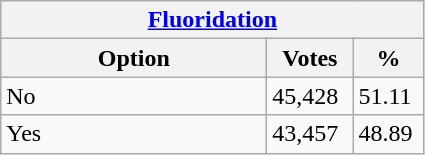<table class="wikitable">
<tr>
<th colspan="3"><a href='#'>Fluoridation</a></th>
</tr>
<tr>
<th style="width: 170px">Option</th>
<th style="width: 50px">Votes</th>
<th style="width: 40px">%</th>
</tr>
<tr>
<td>No</td>
<td>45,428</td>
<td>51.11</td>
</tr>
<tr>
<td>Yes</td>
<td>43,457</td>
<td>48.89</td>
</tr>
</table>
